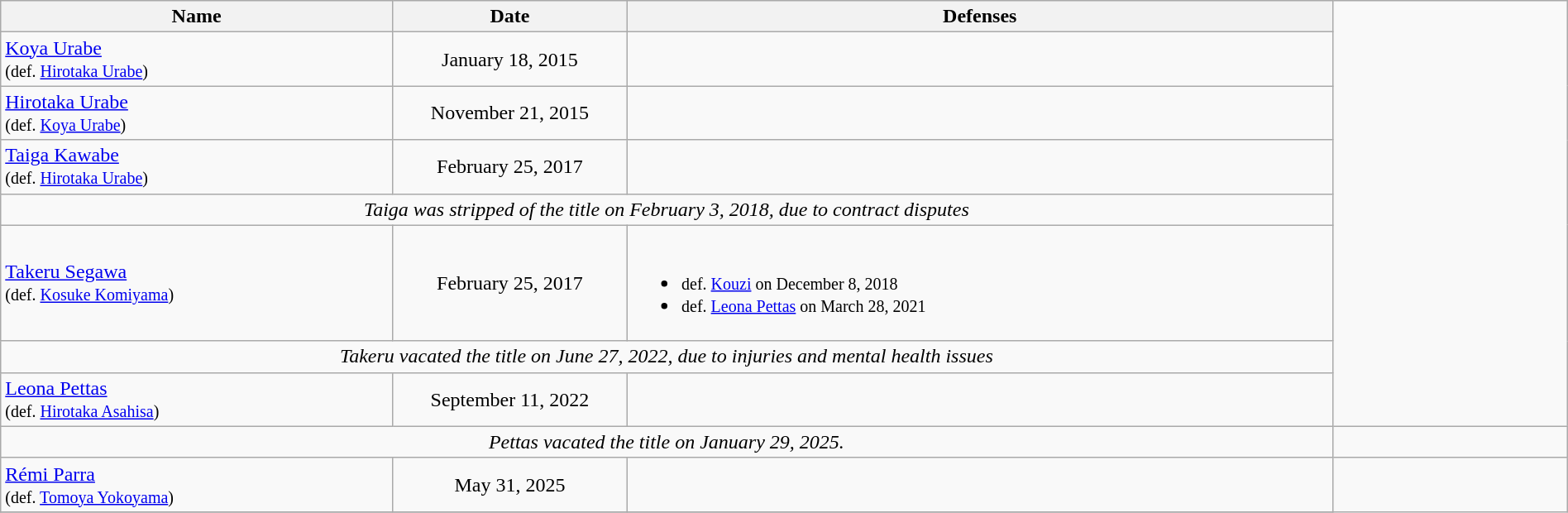<table class="wikitable" width=100%>
<tr>
<th width=25%>Name</th>
<th width=15%>Date</th>
<th width=45%>Defenses</th>
</tr>
<tr>
<td align=left> <a href='#'>Koya Urabe</a> <br><small>(def. <a href='#'>Hirotaka Urabe</a>)</small></td>
<td align=center>January 18, 2015</td>
<td></td>
</tr>
<tr>
<td align=left> <a href='#'>Hirotaka Urabe</a> <br><small>(def. <a href='#'>Koya Urabe</a>)</small></td>
<td align=center>November 21, 2015</td>
<td></td>
</tr>
<tr>
<td align=left> <a href='#'>Taiga Kawabe</a> <br><small>(def. <a href='#'>Hirotaka Urabe</a>)</small></td>
<td align=center>February 25, 2017</td>
<td></td>
</tr>
<tr>
<td colspan=3 align=center><em>Taiga was stripped of the title on February 3, 2018, due to contract disputes</em></td>
</tr>
<tr>
<td align=left> <a href='#'>Takeru Segawa</a> <br><small>(def. <a href='#'>Kosuke Komiyama</a>)</small></td>
<td align=center>February 25, 2017</td>
<td><br><ul><li><small>def. <a href='#'>Kouzi</a> on December 8, 2018</small></li><li><small>def. <a href='#'>Leona Pettas</a> on March 28, 2021</small></li></ul></td>
</tr>
<tr>
<td colspan=3 align=center><em>Takeru vacated the title on June 27, 2022, due to injuries and mental health issues</em></td>
</tr>
<tr>
<td align=left> <a href='#'>Leona Pettas</a> <br><small>(def. <a href='#'>Hirotaka Asahisa</a>)</small></td>
<td align=center>September 11, 2022</td>
<td></td>
</tr>
<tr>
<td colspan=3 align=center><em>Pettas vacated the title on January 29, 2025.</em></td>
<td></td>
</tr>
<tr>
<td align=left> <a href='#'>Rémi Parra</a> <br><small>(def. <a href='#'>Tomoya Yokoyama</a>)</small></td>
<td align=center>May 31, 2025</td>
<td></td>
</tr>
<tr>
</tr>
</table>
